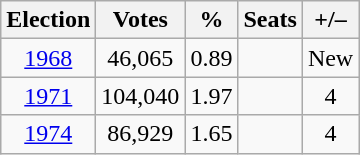<table class=wikitable style=text-align:center>
<tr>
<th>Election</th>
<th>Votes</th>
<th>%</th>
<th>Seats</th>
<th>+/–</th>
</tr>
<tr>
<td><a href='#'>1968</a></td>
<td>46,065</td>
<td>0.89</td>
<td></td>
<td>New</td>
</tr>
<tr>
<td><a href='#'>1971</a></td>
<td>104,040</td>
<td>1.97</td>
<td></td>
<td> 4</td>
</tr>
<tr>
<td><a href='#'>1974</a></td>
<td>86,929</td>
<td>1.65</td>
<td></td>
<td> 4</td>
</tr>
</table>
